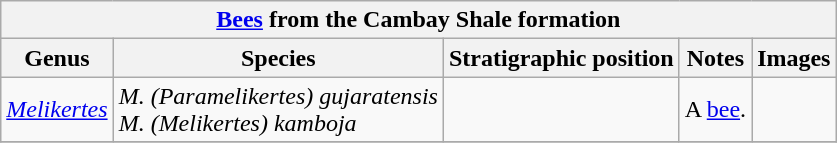<table class="wikitable" align="center">
<tr>
<th colspan="7" align="center"><strong><a href='#'>Bees</a> from the Cambay Shale formation</strong></th>
</tr>
<tr>
<th>Genus</th>
<th>Species</th>
<th>Stratigraphic position</th>
<th>Notes</th>
<th>Images</th>
</tr>
<tr>
<td><em><a href='#'>Melikertes</a></em></td>
<td><em>M. (Paramelikertes) gujaratensis<br>M. (Melikertes) kamboja</em></td>
<td></td>
<td>A <a href='#'>bee</a>.</td>
<td></td>
</tr>
<tr>
</tr>
</table>
